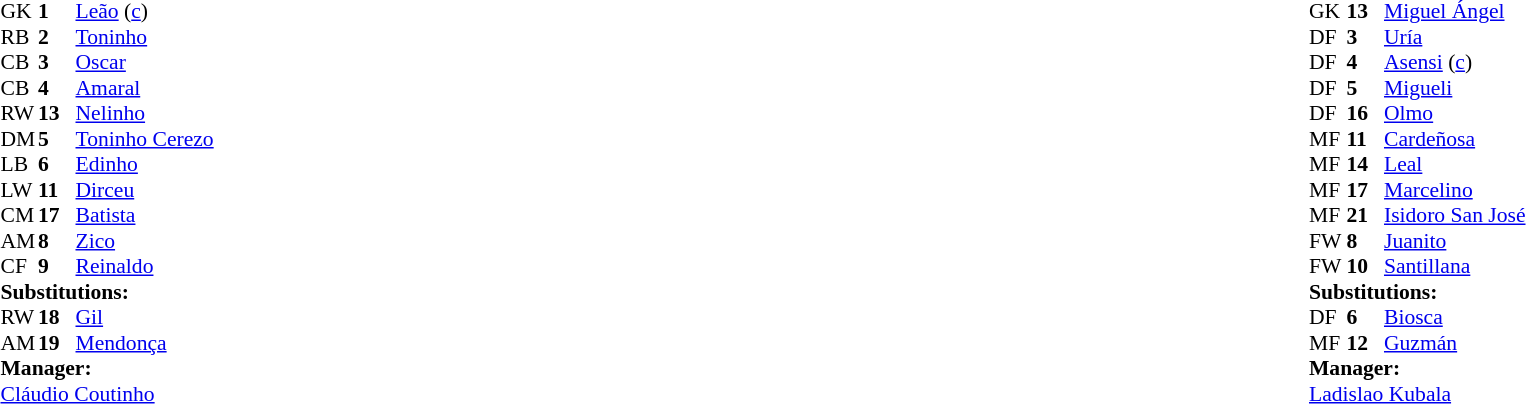<table width="100%">
<tr>
<td valign="top" width="50%"><br><table style="font-size: 90%" cellspacing="0" cellpadding="0">
<tr>
<th width=25></th>
<th width=25></th>
</tr>
<tr>
<td>GK</td>
<td><strong>1</strong></td>
<td><a href='#'>Leão</a> (<a href='#'>c</a>)</td>
</tr>
<tr>
<td>RB</td>
<td><strong>2</strong></td>
<td><a href='#'>Toninho</a></td>
</tr>
<tr>
<td>CB</td>
<td><strong>3</strong></td>
<td><a href='#'>Oscar</a></td>
</tr>
<tr>
<td>CB</td>
<td><strong>4</strong></td>
<td><a href='#'>Amaral</a></td>
</tr>
<tr>
<td>RW</td>
<td><strong>13</strong></td>
<td><a href='#'>Nelinho</a></td>
<td></td>
<td></td>
</tr>
<tr>
<td>DM</td>
<td><strong>5</strong></td>
<td><a href='#'>Toninho Cerezo</a></td>
</tr>
<tr>
<td>LB</td>
<td><strong>6</strong></td>
<td><a href='#'>Edinho</a></td>
</tr>
<tr>
<td>LW</td>
<td><strong>11</strong></td>
<td><a href='#'>Dirceu</a></td>
</tr>
<tr>
<td>CM</td>
<td><strong>17</strong></td>
<td><a href='#'>Batista</a></td>
</tr>
<tr>
<td>AM</td>
<td><strong>8</strong></td>
<td><a href='#'>Zico</a></td>
<td></td>
<td></td>
</tr>
<tr>
<td>CF</td>
<td><strong>9</strong></td>
<td><a href='#'>Reinaldo</a></td>
</tr>
<tr>
<td colspan=3><strong>Substitutions:</strong></td>
</tr>
<tr>
<td>RW</td>
<td><strong>18</strong></td>
<td><a href='#'>Gil</a></td>
<td></td>
<td></td>
</tr>
<tr>
<td>AM</td>
<td><strong>19</strong></td>
<td><a href='#'>Mendonça</a></td>
<td></td>
<td></td>
</tr>
<tr>
<td colspan=3><strong>Manager:</strong></td>
</tr>
<tr>
<td colspan=4><a href='#'>Cláudio Coutinho</a></td>
</tr>
</table>
</td>
<td valign="top" width="50%"><br><table style="font-size: 90%" cellspacing="0" cellpadding="0" align="center">
<tr>
<th width="25"></th>
<th width="25"></th>
</tr>
<tr>
<td>GK</td>
<td><strong>13</strong></td>
<td><a href='#'>Miguel Ángel</a></td>
</tr>
<tr>
<td>DF</td>
<td><strong>3</strong></td>
<td><a href='#'>Uría</a></td>
<td></td>
<td></td>
</tr>
<tr>
<td>DF</td>
<td><strong>4</strong></td>
<td><a href='#'>Asensi</a> (<a href='#'>c</a>)</td>
</tr>
<tr>
<td>DF</td>
<td><strong>5</strong></td>
<td><a href='#'>Migueli</a></td>
<td></td>
<td></td>
</tr>
<tr>
<td>DF</td>
<td><strong>16</strong></td>
<td><a href='#'>Olmo</a></td>
</tr>
<tr>
<td>MF</td>
<td><strong>11</strong></td>
<td><a href='#'>Cardeñosa</a></td>
</tr>
<tr>
<td>MF</td>
<td><strong>14</strong></td>
<td><a href='#'>Leal</a></td>
<td></td>
</tr>
<tr>
<td>MF</td>
<td><strong>17</strong></td>
<td><a href='#'>Marcelino</a></td>
</tr>
<tr>
<td>MF</td>
<td><strong>21</strong></td>
<td><a href='#'>Isidoro San José</a></td>
</tr>
<tr>
<td>FW</td>
<td><strong>8</strong></td>
<td><a href='#'>Juanito</a></td>
</tr>
<tr>
<td>FW</td>
<td><strong>10</strong></td>
<td><a href='#'>Santillana</a></td>
</tr>
<tr>
<td colspan=3><strong>Substitutions:</strong></td>
</tr>
<tr>
<td>DF</td>
<td><strong>6</strong></td>
<td><a href='#'>Biosca</a></td>
<td></td>
<td></td>
</tr>
<tr>
<td>MF</td>
<td><strong>12</strong></td>
<td><a href='#'>Guzmán</a></td>
<td></td>
<td></td>
</tr>
<tr>
<td colspan=3><strong>Manager:</strong></td>
</tr>
<tr>
<td colspan=4><a href='#'>Ladislao Kubala</a></td>
</tr>
</table>
</td>
</tr>
</table>
